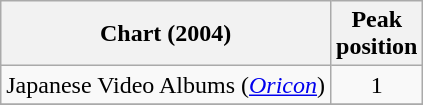<table class="wikitable sortable">
<tr>
<th>Chart (2004)</th>
<th>Peak<br>position</th>
</tr>
<tr>
<td>Japanese Video Albums (<em><a href='#'>Oricon</a></em>)</td>
<td style="text-align:center;">1</td>
</tr>
<tr>
</tr>
</table>
